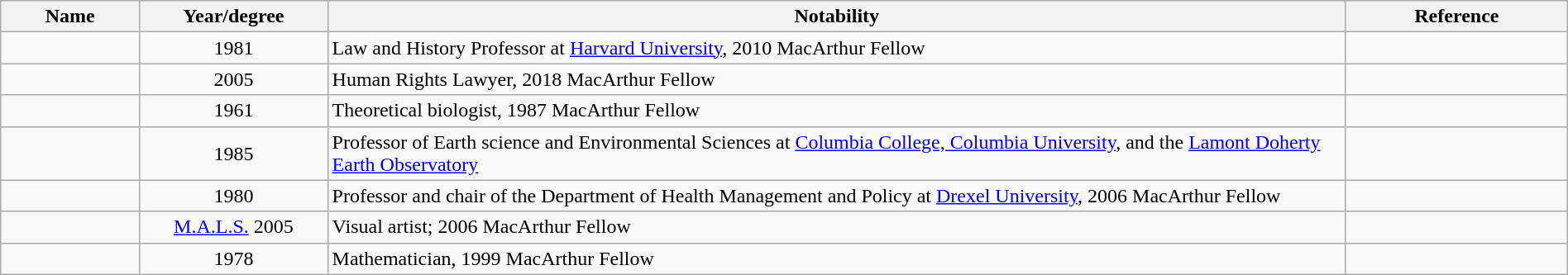<table class="wikitable sortable" style="width:100%">
<tr>
<th style="width:*;">Name</th>
<th style="width:12%;">Year/degree</th>
<th style="width:65%;" class="unsortable">Notability</th>
<th style="width:*;" class="unsortable">Reference</th>
</tr>
<tr>
<td></td>
<td style="text-align:center;">1981</td>
<td>Law and History Professor at <a href='#'>Harvard University</a>, 2010 MacArthur Fellow</td>
<td style="text-align:center;"></td>
</tr>
<tr>
<td></td>
<td style="text-align:center;">2005</td>
<td>Human Rights Lawyer, 2018 MacArthur Fellow</td>
<td style="text-align:center;"></td>
</tr>
<tr>
<td></td>
<td style="text-align:center;">1961</td>
<td>Theoretical biologist, 1987 MacArthur Fellow</td>
<td style="text-align:center;"></td>
</tr>
<tr>
<td></td>
<td style="text-align:center;">1985</td>
<td>Professor of Earth science and Environmental Sciences at <a href='#'>Columbia College, Columbia University</a>, and the <a href='#'>Lamont Doherty Earth Observatory</a></td>
<td style="text-align:center;"></td>
</tr>
<tr>
<td></td>
<td style="text-align:center;">1980</td>
<td>Professor and chair of the Department of Health Management and Policy at <a href='#'>Drexel University</a>, 2006 MacArthur Fellow</td>
<td style="text-align:center;"></td>
</tr>
<tr>
<td></td>
<td style="text-align:center;"><a href='#'>M.A.L.S.</a> 2005</td>
<td>Visual artist; 2006 MacArthur Fellow</td>
<td style="text-align:center;"></td>
</tr>
<tr>
<td></td>
<td style="text-align:center;">1978</td>
<td>Mathematician, 1999 MacArthur Fellow</td>
<td style="text-align:center;"></td>
</tr>
</table>
